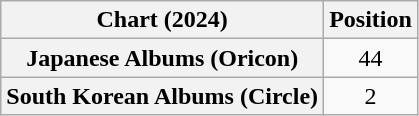<table class="wikitable sortable plainrowheaders" style="text-align:center">
<tr>
<th scope="col">Chart (2024)</th>
<th scope="col">Position</th>
</tr>
<tr>
<th scope="row">Japanese Albums (Oricon)</th>
<td>44</td>
</tr>
<tr>
<th scope="row">South Korean Albums (Circle)</th>
<td>2</td>
</tr>
</table>
